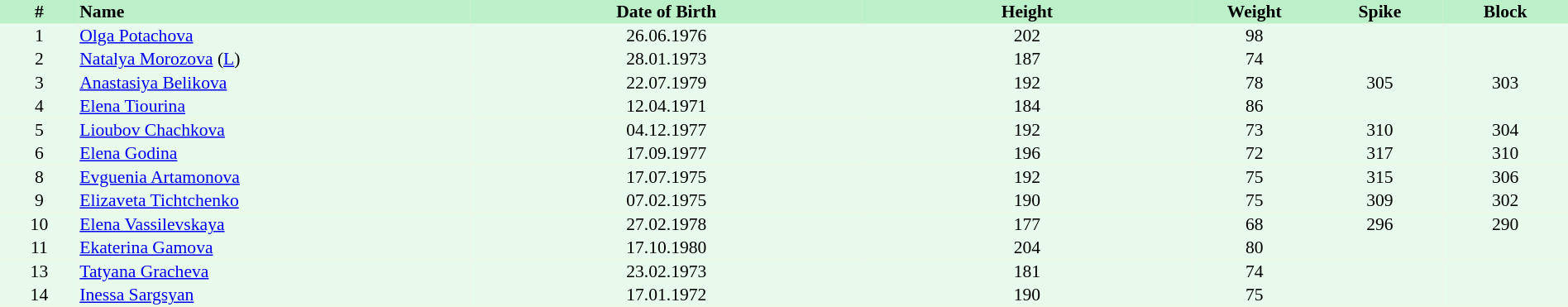<table border=0 cellpaddiyg=2 cellspacing=0  |- bgcolor=#FFECCE style="text-align:center; font-size:90%;" width=100%>
<tr bgcolor=#BBF0C9>
<th width=5%>#</th>
<th width=25% align=left>Name</th>
<th width=25%>Date of Birth</th>
<th width=21%>Height</th>
<th width=8%>Weight</th>
<th width=8%>Spike</th>
<th width=8%>Block</th>
</tr>
<tr bgcolor=#E7FAEC>
<td>1</td>
<td align=left><a href='#'>Olga Potachova</a></td>
<td>26.06.1976</td>
<td>202</td>
<td>98</td>
<td></td>
<td></td>
</tr>
<tr bgcolor=#E7FAEC>
<td>2</td>
<td align=left><a href='#'>Natalya Morozova</a> (<a href='#'>L</a>)</td>
<td>28.01.1973</td>
<td>187</td>
<td>74</td>
<td></td>
<td></td>
</tr>
<tr bgcolor=#E7FAEC>
<td>3</td>
<td align=left><a href='#'>Anastasiya Belikova</a></td>
<td>22.07.1979</td>
<td>192</td>
<td>78</td>
<td>305</td>
<td>303</td>
</tr>
<tr bgcolor=#E7FAEC>
<td>4</td>
<td align=left><a href='#'>Elena Tiourina</a></td>
<td>12.04.1971</td>
<td>184</td>
<td>86</td>
<td></td>
<td></td>
</tr>
<tr bgcolor=#E7FAEC>
<td>5</td>
<td align=left><a href='#'>Lioubov Chachkova</a></td>
<td>04.12.1977</td>
<td>192</td>
<td>73</td>
<td>310</td>
<td>304</td>
</tr>
<tr bgcolor=#E7FAEC>
<td>6</td>
<td align=left><a href='#'>Elena Godina</a></td>
<td>17.09.1977</td>
<td>196</td>
<td>72</td>
<td>317</td>
<td>310</td>
</tr>
<tr bgcolor=#E7FAEC>
<td>8</td>
<td align=left><a href='#'>Evguenia Artamonova</a></td>
<td>17.07.1975</td>
<td>192</td>
<td>75</td>
<td>315</td>
<td>306</td>
</tr>
<tr bgcolor=#E7FAEC>
<td>9</td>
<td align=left><a href='#'>Elizaveta Tichtchenko</a></td>
<td>07.02.1975</td>
<td>190</td>
<td>75</td>
<td>309</td>
<td>302</td>
</tr>
<tr bgcolor=#E7FAEC>
<td>10</td>
<td align=left><a href='#'>Elena Vassilevskaya</a></td>
<td>27.02.1978</td>
<td>177</td>
<td>68</td>
<td>296</td>
<td>290</td>
</tr>
<tr bgcolor=#E7FAEC>
<td>11</td>
<td align=left><a href='#'>Ekaterina Gamova</a></td>
<td>17.10.1980</td>
<td>204</td>
<td>80</td>
<td></td>
<td></td>
</tr>
<tr bgcolor=#E7FAEC>
<td>13</td>
<td align=left><a href='#'>Tatyana Gracheva</a></td>
<td>23.02.1973</td>
<td>181</td>
<td>74</td>
<td></td>
<td></td>
</tr>
<tr bgcolor=#E7FAEC>
<td>14</td>
<td align=left><a href='#'>Inessa Sargsyan</a></td>
<td>17.01.1972</td>
<td>190</td>
<td>75</td>
<td></td>
<td></td>
</tr>
</table>
